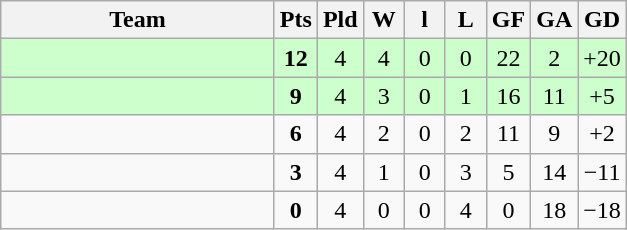<table class=wikitable style="text-align:center">
<tr>
<th width=175>Team</th>
<th width=20>Pts</th>
<th width=20>Pld</th>
<th width=20>W</th>
<th width=20>l</th>
<th width=20>L</th>
<th width=20>GF</th>
<th width=20>GA</th>
<th width=20>GD</th>
</tr>
<tr style="background:#cfc;">
<td align=left></td>
<td><strong>12</strong></td>
<td>4</td>
<td>4</td>
<td>0</td>
<td>0</td>
<td>22</td>
<td>2</td>
<td>+20</td>
</tr>
<tr style="background:#cfc;">
<td align=left></td>
<td><strong>9</strong></td>
<td>4</td>
<td>3</td>
<td>0</td>
<td>1</td>
<td>16</td>
<td>11</td>
<td>+5</td>
</tr>
<tr>
<td align=left></td>
<td><strong>6</strong></td>
<td>4</td>
<td>2</td>
<td>0</td>
<td>2</td>
<td>11</td>
<td>9</td>
<td>+2</td>
</tr>
<tr>
<td align=left></td>
<td><strong>3</strong></td>
<td>4</td>
<td>1</td>
<td>0</td>
<td>3</td>
<td>5</td>
<td>14</td>
<td>−11</td>
</tr>
<tr>
<td align=left></td>
<td><strong>0</strong></td>
<td>4</td>
<td>0</td>
<td>0</td>
<td>4</td>
<td>0</td>
<td>18</td>
<td>−18</td>
</tr>
</table>
